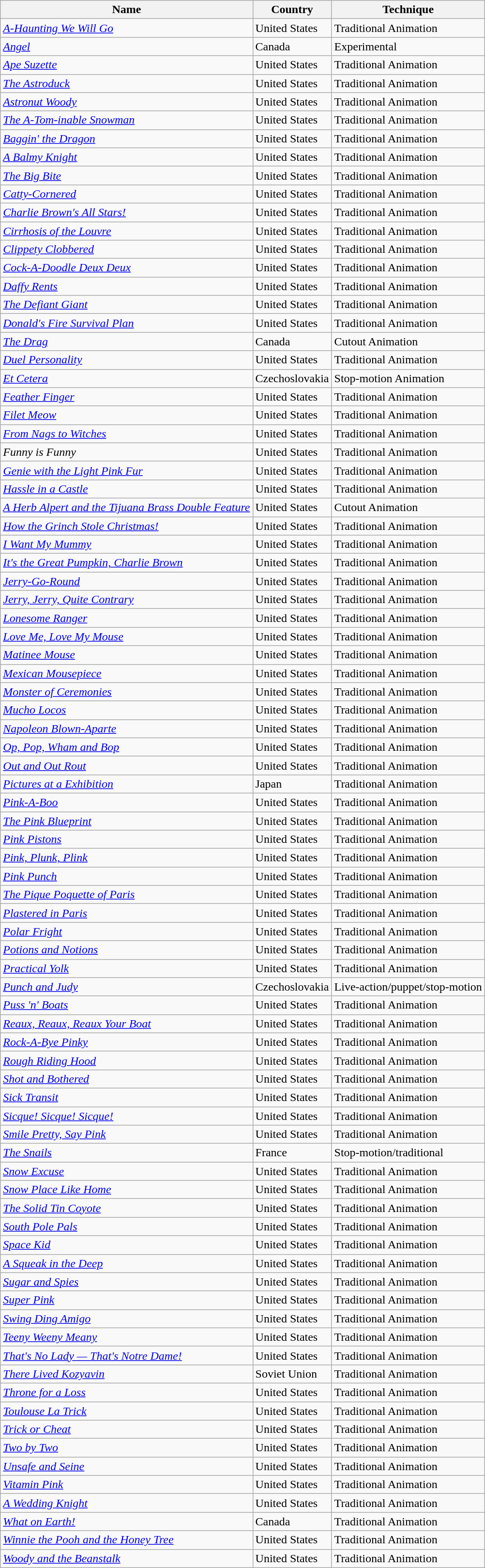<table class="wikitable sortable">
<tr>
<th>Name</th>
<th>Country</th>
<th>Technique</th>
</tr>
<tr>
<td><em><a href='#'>A-Haunting We Will Go</a></em></td>
<td>United States</td>
<td>Traditional Animation</td>
</tr>
<tr>
<td><em><a href='#'>Angel</a></em></td>
<td>Canada</td>
<td>Experimental</td>
</tr>
<tr>
<td><em><a href='#'>Ape Suzette</a></em></td>
<td>United States</td>
<td>Traditional Animation</td>
</tr>
<tr>
<td><em><a href='#'>The Astroduck</a></em></td>
<td>United States</td>
<td>Traditional Animation</td>
</tr>
<tr>
<td><em><a href='#'>Astronut Woody</a></em></td>
<td>United States</td>
<td>Traditional Animation</td>
</tr>
<tr>
<td><em><a href='#'>The A-Tom-inable Snowman</a></em></td>
<td>United States</td>
<td>Traditional Animation</td>
</tr>
<tr>
<td><em><a href='#'>Baggin' the Dragon</a></em></td>
<td>United States</td>
<td>Traditional Animation</td>
</tr>
<tr>
<td><em><a href='#'>A Balmy Knight</a></em></td>
<td>United States</td>
<td>Traditional Animation</td>
</tr>
<tr>
<td><em><a href='#'>The Big Bite</a></em></td>
<td>United States</td>
<td>Traditional Animation</td>
</tr>
<tr>
<td><em><a href='#'>Catty-Cornered</a></em></td>
<td>United States</td>
<td>Traditional Animation</td>
</tr>
<tr>
<td><em><a href='#'>Charlie Brown's All Stars!</a></em></td>
<td>United States</td>
<td>Traditional Animation</td>
</tr>
<tr>
<td><em><a href='#'>Cirrhosis of the Louvre</a></em></td>
<td>United States</td>
<td>Traditional Animation</td>
</tr>
<tr>
<td><em><a href='#'>Clippety Clobbered</a></em></td>
<td>United States</td>
<td>Traditional Animation</td>
</tr>
<tr>
<td><em><a href='#'>Cock-A-Doodle Deux Deux</a></em></td>
<td>United States</td>
<td>Traditional Animation</td>
</tr>
<tr>
<td><em><a href='#'>Daffy Rents</a></em></td>
<td>United States</td>
<td>Traditional Animation</td>
</tr>
<tr>
<td><em><a href='#'>The Defiant Giant</a></em></td>
<td>United States</td>
<td>Traditional Animation</td>
</tr>
<tr>
<td><em><a href='#'>Donald's Fire Survival Plan</a></em></td>
<td>United States</td>
<td>Traditional Animation</td>
</tr>
<tr>
<td><em><a href='#'>The Drag</a></em></td>
<td>Canada</td>
<td>Cutout Animation</td>
</tr>
<tr>
<td><em><a href='#'>Duel Personality</a></em></td>
<td>United States</td>
<td>Traditional Animation</td>
</tr>
<tr>
<td><em><a href='#'>Et Cetera</a></em></td>
<td>Czechoslovakia</td>
<td>Stop-motion Animation</td>
</tr>
<tr>
<td><em><a href='#'>Feather Finger</a></em></td>
<td>United States</td>
<td>Traditional Animation</td>
</tr>
<tr>
<td><em><a href='#'>Filet Meow</a></em></td>
<td>United States</td>
<td>Traditional Animation</td>
</tr>
<tr>
<td><em><a href='#'>From Nags to Witches</a></em></td>
<td>United States</td>
<td>Traditional Animation</td>
</tr>
<tr>
<td><em>Funny is Funny</em></td>
<td>United States</td>
<td>Traditional Animation</td>
</tr>
<tr>
<td><em><a href='#'>Genie with the Light Pink Fur</a></em></td>
<td>United States</td>
<td>Traditional Animation</td>
</tr>
<tr>
<td><em><a href='#'>Hassle in a Castle</a></em></td>
<td>United States</td>
<td>Traditional Animation</td>
</tr>
<tr>
<td><em><a href='#'>A Herb Alpert and the Tijuana Brass Double Feature</a></em></td>
<td>United States</td>
<td>Cutout Animation</td>
</tr>
<tr>
<td><em><a href='#'>How the Grinch Stole Christmas!</a></em></td>
<td>United States</td>
<td>Traditional Animation</td>
</tr>
<tr>
<td><em><a href='#'>I Want My Mummy</a></em></td>
<td>United States</td>
<td>Traditional Animation</td>
</tr>
<tr>
<td><em><a href='#'>It's the Great Pumpkin, Charlie Brown</a></em></td>
<td>United States</td>
<td>Traditional Animation</td>
</tr>
<tr>
<td><em><a href='#'>Jerry-Go-Round</a></em></td>
<td>United States</td>
<td>Traditional Animation</td>
</tr>
<tr>
<td><em><a href='#'>Jerry, Jerry, Quite Contrary</a></em></td>
<td>United States</td>
<td>Traditional Animation</td>
</tr>
<tr>
<td><em><a href='#'>Lonesome Ranger</a></em></td>
<td>United States</td>
<td>Traditional Animation</td>
</tr>
<tr>
<td><em><a href='#'>Love Me, Love My Mouse</a></em></td>
<td>United States</td>
<td>Traditional Animation</td>
</tr>
<tr>
<td><em><a href='#'>Matinee Mouse</a></em></td>
<td>United States</td>
<td>Traditional Animation</td>
</tr>
<tr>
<td><em><a href='#'>Mexican Mousepiece</a></em></td>
<td>United States</td>
<td>Traditional Animation</td>
</tr>
<tr>
<td><em><a href='#'>Monster of Ceremonies</a></em></td>
<td>United States</td>
<td>Traditional Animation</td>
</tr>
<tr>
<td><em><a href='#'>Mucho Locos</a></em></td>
<td>United States</td>
<td>Traditional Animation</td>
</tr>
<tr>
<td><em><a href='#'>Napoleon Blown-Aparte</a></em></td>
<td>United States</td>
<td>Traditional Animation</td>
</tr>
<tr>
<td><em><a href='#'>Op, Pop, Wham and Bop</a></em></td>
<td>United States</td>
<td>Traditional Animation</td>
</tr>
<tr>
<td><em><a href='#'>Out and Out Rout</a></em></td>
<td>United States</td>
<td>Traditional Animation</td>
</tr>
<tr>
<td><em><a href='#'>Pictures at a Exhibition</a></em></td>
<td>Japan</td>
<td>Traditional Animation</td>
</tr>
<tr>
<td><em><a href='#'>Pink-A-Boo</a></em></td>
<td>United States</td>
<td>Traditional Animation</td>
</tr>
<tr>
<td><em><a href='#'>The Pink Blueprint</a></em></td>
<td>United States</td>
<td>Traditional Animation</td>
</tr>
<tr>
<td><em><a href='#'>Pink Pistons</a></em></td>
<td>United States</td>
<td>Traditional Animation</td>
</tr>
<tr>
<td><em><a href='#'>Pink, Plunk, Plink</a></em></td>
<td>United States</td>
<td>Traditional Animation</td>
</tr>
<tr>
<td><em><a href='#'>Pink Punch</a></em></td>
<td>United States</td>
<td>Traditional Animation</td>
</tr>
<tr>
<td><em><a href='#'>The Pique Poquette of Paris</a></em></td>
<td>United States</td>
<td>Traditional Animation</td>
</tr>
<tr>
<td><em><a href='#'>Plastered in Paris</a></em></td>
<td>United States</td>
<td>Traditional Animation</td>
</tr>
<tr>
<td><em><a href='#'>Polar Fright</a></em></td>
<td>United States</td>
<td>Traditional Animation</td>
</tr>
<tr>
<td><em><a href='#'>Potions and Notions</a></em></td>
<td>United States</td>
<td>Traditional Animation</td>
</tr>
<tr>
<td><em><a href='#'>Practical Yolk</a></em></td>
<td>United States</td>
<td>Traditional Animation</td>
</tr>
<tr>
<td><em><a href='#'>Punch and Judy</a></em></td>
<td>Czechoslovakia</td>
<td>Live-action/puppet/stop-motion</td>
</tr>
<tr>
<td><em><a href='#'>Puss 'n' Boats</a></em></td>
<td>United States</td>
<td>Traditional Animation</td>
</tr>
<tr>
<td><em><a href='#'>Reaux, Reaux, Reaux Your Boat</a></em></td>
<td>United States</td>
<td>Traditional Animation</td>
</tr>
<tr>
<td><em><a href='#'>Rock-A-Bye Pinky</a></em></td>
<td>United States</td>
<td>Traditional Animation</td>
</tr>
<tr>
<td><em><a href='#'>Rough Riding Hood</a></em></td>
<td>United States</td>
<td>Traditional Animation</td>
</tr>
<tr>
<td><em><a href='#'>Shot and Bothered</a></em></td>
<td>United States</td>
<td>Traditional Animation</td>
</tr>
<tr>
<td><em><a href='#'>Sick Transit</a></em></td>
<td>United States</td>
<td>Traditional Animation</td>
</tr>
<tr>
<td><em><a href='#'>Sicque! Sicque! Sicque!</a></em></td>
<td>United States</td>
<td>Traditional Animation</td>
</tr>
<tr>
<td><em><a href='#'>Smile Pretty, Say Pink</a></em></td>
<td>United States</td>
<td>Traditional Animation</td>
</tr>
<tr>
<td><em><a href='#'>The Snails</a></em></td>
<td>France</td>
<td>Stop-motion/traditional</td>
</tr>
<tr>
<td><em><a href='#'>Snow Excuse</a></em></td>
<td>United States</td>
<td>Traditional Animation</td>
</tr>
<tr>
<td><em><a href='#'>Snow Place Like Home</a></em></td>
<td>United States</td>
<td>Traditional Animation</td>
</tr>
<tr>
<td><em><a href='#'>The Solid Tin Coyote</a></em></td>
<td>United States</td>
<td>Traditional Animation</td>
</tr>
<tr>
<td><em><a href='#'>South Pole Pals</a></em></td>
<td>United States</td>
<td>Traditional Animation</td>
</tr>
<tr>
<td><em><a href='#'>Space Kid</a></em></td>
<td>United States</td>
<td>Traditional Animation</td>
</tr>
<tr>
<td><em><a href='#'>A Squeak in the Deep</a></em></td>
<td>United States</td>
<td>Traditional Animation</td>
</tr>
<tr>
<td><em><a href='#'>Sugar and Spies</a></em></td>
<td>United States</td>
<td>Traditional Animation</td>
</tr>
<tr>
<td><em><a href='#'>Super Pink</a></em></td>
<td>United States</td>
<td>Traditional Animation</td>
</tr>
<tr>
<td><em><a href='#'>Swing Ding Amigo</a></em></td>
<td>United States</td>
<td>Traditional Animation</td>
</tr>
<tr>
<td><em><a href='#'>Teeny Weeny Meany</a></em></td>
<td>United States</td>
<td>Traditional Animation</td>
</tr>
<tr>
<td><em><a href='#'>That's No Lady — That's Notre Dame!</a></em></td>
<td>United States</td>
<td>Traditional Animation</td>
</tr>
<tr>
<td><em><a href='#'>There Lived Kozyavin</a></em></td>
<td>Soviet Union</td>
<td>Traditional Animation</td>
</tr>
<tr>
<td><em><a href='#'>Throne for a Loss</a></em></td>
<td>United States</td>
<td>Traditional Animation</td>
</tr>
<tr>
<td><em><a href='#'>Toulouse La Trick</a></em></td>
<td>United States</td>
<td>Traditional Animation</td>
</tr>
<tr>
<td><em><a href='#'>Trick or Cheat</a></em></td>
<td>United States</td>
<td>Traditional Animation</td>
</tr>
<tr>
<td><em><a href='#'>Two by Two</a></em></td>
<td>United States</td>
<td>Traditional Animation</td>
</tr>
<tr>
<td><em><a href='#'>Unsafe and Seine</a></em></td>
<td>United States</td>
<td>Traditional Animation</td>
</tr>
<tr>
<td><em><a href='#'>Vitamin Pink</a></em></td>
<td>United States</td>
<td>Traditional Animation</td>
</tr>
<tr>
<td><em><a href='#'>A Wedding Knight</a></em></td>
<td>United States</td>
<td>Traditional Animation</td>
</tr>
<tr>
<td><em><a href='#'>What on Earth!</a></em></td>
<td>Canada</td>
<td>Traditional Animation</td>
</tr>
<tr>
<td><em><a href='#'>Winnie the Pooh and the Honey Tree</a></em></td>
<td>United States</td>
<td>Traditional Animation</td>
</tr>
<tr>
<td><em><a href='#'>Woody and the Beanstalk</a></em></td>
<td>United States</td>
<td>Traditional Animation</td>
</tr>
</table>
